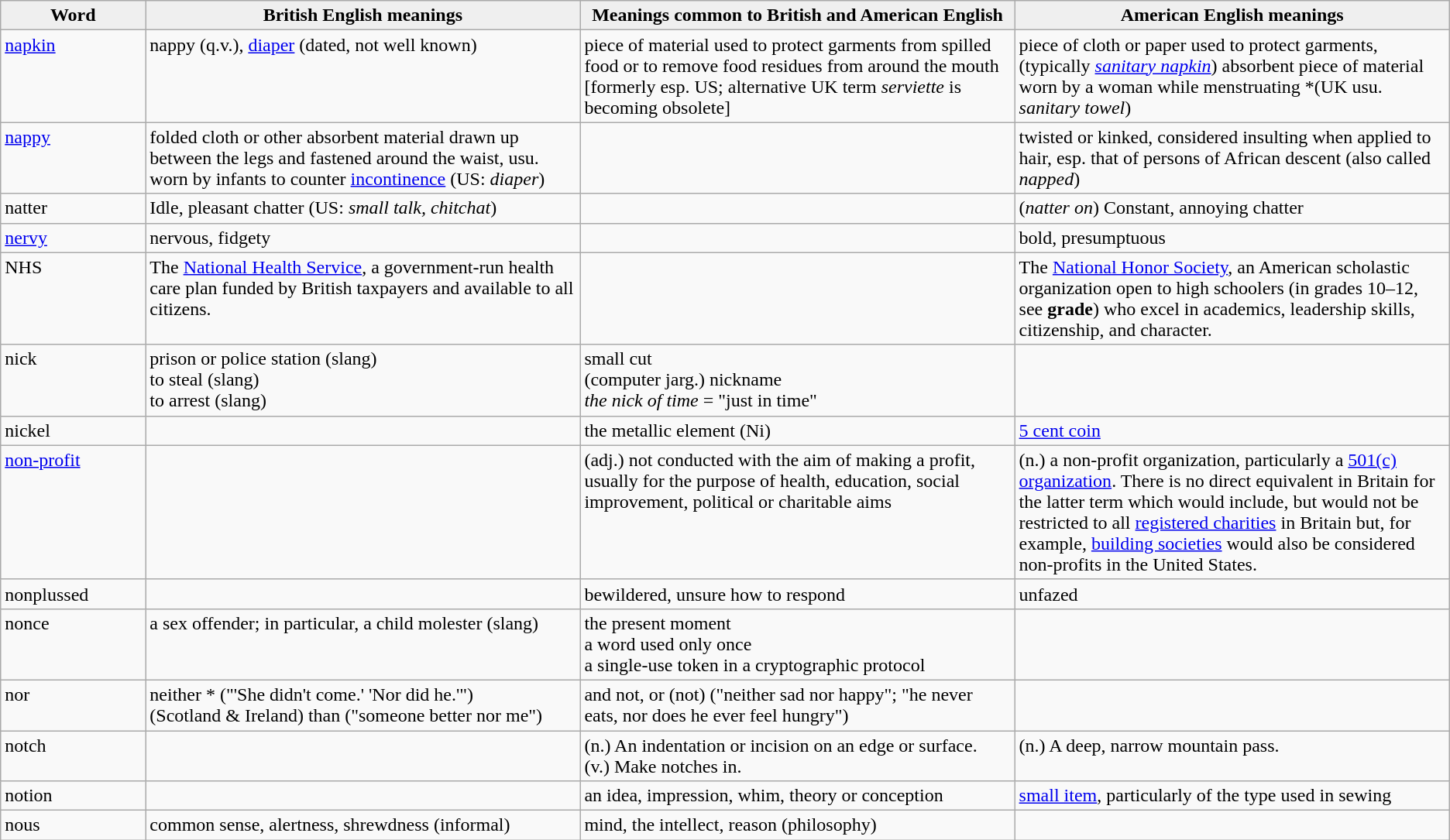<table class="wikitable">
<tr>
<th style="width:10%; background:#efefef;">Word</th>
<th style="width:30%; background:#efefef;">British English meanings</th>
<th style="width:30%; background:#efefef;">Meanings common to British and American English</th>
<th style="width:30%; background:#efefef;">American English meanings</th>
</tr>
<tr valign="top">
<td><a href='#'>napkin</a></td>
<td>nappy (q.v.), <a href='#'>diaper</a> (dated, not well known)</td>
<td>piece of material used to protect garments from spilled food or to remove food residues from around the mouth [formerly esp. US; alternative UK term <em>serviette</em> is becoming obsolete]</td>
<td>piece of cloth or paper used to protect garments, (typically <em><a href='#'>sanitary napkin</a></em>) absorbent piece of material worn by a woman while menstruating *(UK usu. <em>sanitary towel</em>)</td>
</tr>
<tr valign="top">
<td><a href='#'>nappy</a></td>
<td>folded cloth or other absorbent material drawn up between the legs and fastened around the waist, usu. worn by infants to counter <a href='#'>incontinence</a> (US: <em>diaper</em>)</td>
<td> </td>
<td>twisted or kinked, considered insulting when applied to hair, esp. that of persons of African descent (also called <em>napped</em>)</td>
</tr>
<tr valign="top">
<td>natter</td>
<td>Idle, pleasant chatter (US: <em>small talk, chitchat</em>)</td>
<td> </td>
<td>(<em>natter on</em>) Constant, annoying chatter</td>
</tr>
<tr valign="top">
<td><a href='#'>nervy</a></td>
<td>nervous, fidgety</td>
<td> </td>
<td>bold, presumptuous</td>
</tr>
<tr valign="top">
<td>NHS</td>
<td>The <a href='#'>National Health Service</a>, a government-run health care plan funded by British taxpayers and available to all citizens.</td>
<td> </td>
<td>The <a href='#'>National Honor Society</a>, an American scholastic organization open to high schoolers (in grades 10–12, see <strong>grade</strong>) who excel in academics, leadership skills, citizenship, and character.</td>
</tr>
<tr valign="top">
<td>nick</td>
<td>prison or police station (slang)<br>to steal (slang)<br>to arrest (slang)</td>
<td>small cut<br>(computer jarg.) nickname<br><em>the nick of time</em> = "just in time"</td>
<td> </td>
</tr>
<tr valign="top">
<td>nickel</td>
<td> </td>
<td>the metallic element (Ni)</td>
<td><a href='#'>5 cent coin</a></td>
</tr>
<tr valign="top">
<td><a href='#'>non-profit</a></td>
<td></td>
<td>(adj.) not conducted with the aim of making a profit, usually for the purpose of health, education, social improvement, political or charitable aims</td>
<td>(n.) a non-profit organization, particularly a <a href='#'>501(c) organization</a>.  There is no direct equivalent in Britain for the latter term which would include, but would not be restricted to all <a href='#'>registered charities</a> in Britain but, for example, <a href='#'>building societies</a> would also be considered non-profits in the United States.</td>
</tr>
<tr valign="top">
<td>nonplussed</td>
<td> </td>
<td>bewildered, unsure how to respond</td>
<td>unfazed</td>
</tr>
<tr valign="top">
<td>nonce</td>
<td>a sex offender; in particular, a child molester (slang)</td>
<td>the present moment<br>a word used only once<br>a single-use token in a cryptographic protocol</td>
<td> </td>
</tr>
<tr valign="top">
<td>nor</td>
<td>neither * ("'She didn't come.' 'Nor did he.'")<br>(Scotland & Ireland) than ("someone better nor me")</td>
<td>and not, or (not) ("neither sad nor happy"; "he never eats, nor does he ever feel hungry")</td>
<td> </td>
</tr>
<tr valign="top">
<td>notch</td>
<td> </td>
<td>(n.) An indentation or incision on an edge or surface.  <br>  (v.)  Make notches in.</td>
<td>(n.) A deep, narrow mountain pass.</td>
</tr>
<tr valign="top">
<td>notion</td>
<td> </td>
<td>an idea, impression, whim, theory or conception </td>
<td><a href='#'>small item</a>, particularly of the type used in sewing</td>
</tr>
<tr valign="top">
<td>nous</td>
<td>common sense, alertness, shrewdness (informal)</td>
<td>mind, the intellect, reason (philosophy)</td>
<td> </td>
</tr>
</table>
